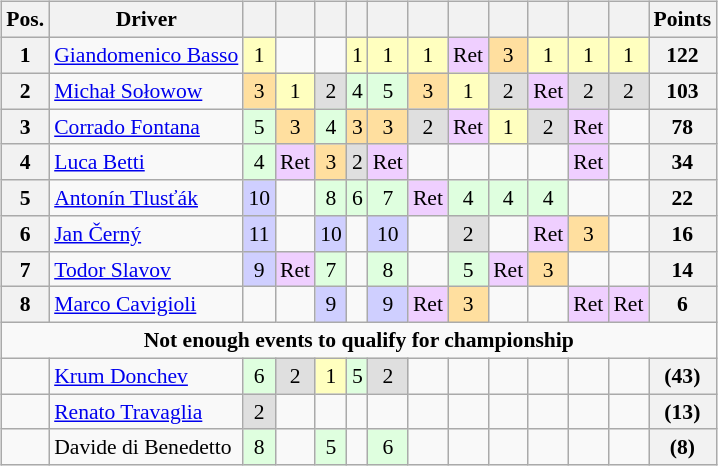<table>
<tr>
<td valign="top"><br><table class="wikitable" style="text-align:center; font-size:90%;">
<tr>
<th>Pos.</th>
<th>Driver</th>
<th></th>
<th></th>
<th></th>
<th></th>
<th></th>
<th></th>
<th></th>
<th></th>
<th></th>
<th></th>
<th></th>
<th>Points</th>
</tr>
<tr>
<th>1</th>
<td align=left> <a href='#'>Giandomenico Basso</a></td>
<td style="background:#ffffbf;">1</td>
<td></td>
<td></td>
<td style="background:#ffffbf;">1</td>
<td style="background:#ffffbf;">1</td>
<td style="background:#ffffbf;">1</td>
<td style="background:#efcfff;">Ret</td>
<td style="background:#ffdf9f;">3</td>
<td style="background:#ffffbf;">1</td>
<td style="background:#ffffbf;">1</td>
<td style="background:#ffffbf;">1</td>
<th>122</th>
</tr>
<tr>
<th>2</th>
<td align=left> <a href='#'>Michał Sołowow</a></td>
<td style="background:#ffdf9f;">3</td>
<td style="background:#ffffbf;">1</td>
<td style="background:#dfdfdf;">2</td>
<td style="background:#dfffdf;">4</td>
<td style="background:#dfffdf;">5</td>
<td style="background:#ffdf9f;">3</td>
<td style="background:#ffffbf;">1</td>
<td style="background:#dfdfdf;">2</td>
<td style="background:#efcfff;">Ret</td>
<td style="background:#dfdfdf;">2</td>
<td style="background:#dfdfdf;">2</td>
<th>103</th>
</tr>
<tr>
<th>3</th>
<td align=left> <a href='#'>Corrado Fontana</a></td>
<td style="background:#dfffdf;">5</td>
<td style="background:#ffdf9f;">3</td>
<td style="background:#dfffdf;">4</td>
<td style="background:#ffdf9f;">3</td>
<td style="background:#ffdf9f;">3</td>
<td style="background:#dfdfdf;">2</td>
<td style="background:#efcfff;">Ret</td>
<td style="background:#ffffbf;">1</td>
<td style="background:#dfdfdf;">2</td>
<td style="background:#efcfff;">Ret</td>
<td></td>
<th>78</th>
</tr>
<tr>
<th>4</th>
<td align=left> <a href='#'>Luca Betti</a></td>
<td style="background:#dfffdf;">4</td>
<td style="background:#efcfff;">Ret</td>
<td style="background:#ffdf9f;">3</td>
<td style="background:#dfdfdf;">2</td>
<td style="background:#efcfff;">Ret</td>
<td></td>
<td></td>
<td></td>
<td></td>
<td style="background:#efcfff;">Ret</td>
<td></td>
<th>34</th>
</tr>
<tr>
<th>5</th>
<td align=left> <a href='#'>Antonín Tlusťák</a></td>
<td style="background:#cfcfff;">10</td>
<td></td>
<td style="background:#dfffdf;">8</td>
<td style="background:#dfffdf;">6</td>
<td style="background:#dfffdf;">7</td>
<td style="background:#efcfff;">Ret</td>
<td style="background:#dfffdf;">4</td>
<td style="background:#dfffdf;">4</td>
<td style="background:#dfffdf;">4</td>
<td></td>
<td></td>
<th>22</th>
</tr>
<tr>
<th>6</th>
<td align=left> <a href='#'>Jan Černý</a></td>
<td style="background:#cfcfff;">11</td>
<td></td>
<td style="background:#cfcfff;">10</td>
<td></td>
<td style="background:#cfcfff;">10</td>
<td></td>
<td style="background:#dfdfdf;">2</td>
<td></td>
<td style="background:#efcfff;">Ret</td>
<td style="background:#ffdf9f;">3</td>
<td></td>
<th>16</th>
</tr>
<tr>
<th>7</th>
<td align=left> <a href='#'>Todor Slavov</a></td>
<td style="background:#cfcfff;">9</td>
<td style="background:#efcfff;">Ret</td>
<td style="background:#dfffdf;">7</td>
<td></td>
<td style="background:#dfffdf;">8</td>
<td></td>
<td style="background:#dfffdf;">5</td>
<td style="background:#efcfff;">Ret</td>
<td style="background:#ffdf9f;">3</td>
<td></td>
<td></td>
<th>14</th>
</tr>
<tr>
<th>8</th>
<td align=left> <a href='#'>Marco Cavigioli</a></td>
<td></td>
<td></td>
<td style="background:#cfcfff;">9</td>
<td></td>
<td style="background:#cfcfff;">9</td>
<td style="background:#efcfff;">Ret</td>
<td style="background:#ffdf9f;">3</td>
<td></td>
<td></td>
<td style="background:#efcfff;">Ret</td>
<td style="background:#efcfff;">Ret</td>
<th>6</th>
</tr>
<tr>
<td colspan=14 align=center><strong>Not enough events to qualify for championship</strong></td>
</tr>
<tr>
<td></td>
<td align=left> <a href='#'>Krum Donchev</a></td>
<td style="background:#dfffdf;">6</td>
<td style="background:#dfdfdf;">2</td>
<td style="background:#ffffbf;">1</td>
<td style="background:#dfffdf;">5</td>
<td style="background:#dfdfdf;">2</td>
<td></td>
<td></td>
<td></td>
<td></td>
<td></td>
<td></td>
<th>(43)</th>
</tr>
<tr>
<td></td>
<td align=left> <a href='#'>Renato Travaglia</a></td>
<td style="background:#dfdfdf;">2</td>
<td></td>
<td></td>
<td></td>
<td></td>
<td></td>
<td></td>
<td></td>
<td></td>
<td></td>
<td></td>
<th>(13)</th>
</tr>
<tr>
<td></td>
<td align=left> Davide di Benedetto</td>
<td style="background:#dfffdf;">8</td>
<td></td>
<td style="background:#dfffdf;">5</td>
<td></td>
<td style="background:#dfffdf;">6</td>
<td></td>
<td></td>
<td></td>
<td></td>
<td></td>
<td></td>
<th>(8)</th>
</tr>
</table>
</td>
<td valign="top"><br></td>
</tr>
</table>
